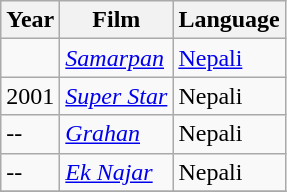<table class="wikitable">
<tr>
<th>Year</th>
<th>Film</th>
<th>Language</th>
</tr>
<tr>
<td rowspan=1></td>
<td><em><a href='#'>Samarpan</a></em></td>
<td><a href='#'>Nepali</a></td>
</tr>
<tr>
<td rowspan=1>2001</td>
<td><em><a href='#'>Super Star</a></em></td>
<td>Nepali</td>
</tr>
<tr>
<td rowspan=1>--</td>
<td><em><a href='#'>Grahan</a></em></td>
<td>Nepali</td>
</tr>
<tr>
<td rowspan=1>--</td>
<td><em><a href='#'>Ek Najar</a></em></td>
<td>Nepali</td>
</tr>
<tr>
</tr>
</table>
